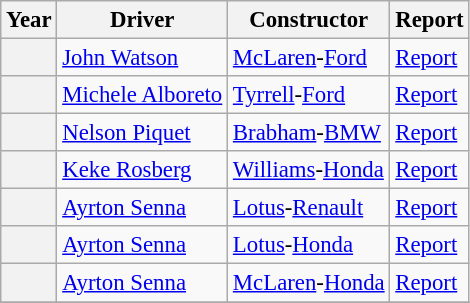<table class="wikitable" style="font-size: 95%;">
<tr>
<th>Year</th>
<th>Driver</th>
<th>Constructor</th>
<th>Report</th>
</tr>
<tr>
<th></th>
<td> <a href='#'>John Watson</a></td>
<td><a href='#'>McLaren</a>-<a href='#'>Ford</a></td>
<td><a href='#'>Report</a></td>
</tr>
<tr>
<th></th>
<td> <a href='#'>Michele Alboreto</a></td>
<td><a href='#'>Tyrrell</a>-<a href='#'>Ford</a></td>
<td><a href='#'>Report</a></td>
</tr>
<tr>
<th></th>
<td> <a href='#'>Nelson Piquet</a></td>
<td><a href='#'>Brabham</a>-<a href='#'>BMW</a></td>
<td><a href='#'>Report</a></td>
</tr>
<tr>
<th></th>
<td> <a href='#'>Keke Rosberg</a></td>
<td><a href='#'>Williams</a>-<a href='#'>Honda</a></td>
<td><a href='#'>Report</a></td>
</tr>
<tr>
<th></th>
<td> <a href='#'>Ayrton Senna</a></td>
<td><a href='#'>Lotus</a>-<a href='#'>Renault</a></td>
<td><a href='#'>Report</a></td>
</tr>
<tr>
<th></th>
<td> <a href='#'>Ayrton Senna</a></td>
<td><a href='#'>Lotus</a>-<a href='#'>Honda</a></td>
<td><a href='#'>Report</a></td>
</tr>
<tr>
<th></th>
<td> <a href='#'>Ayrton Senna</a></td>
<td><a href='#'>McLaren</a>-<a href='#'>Honda</a></td>
<td><a href='#'>Report</a></td>
</tr>
<tr>
</tr>
</table>
